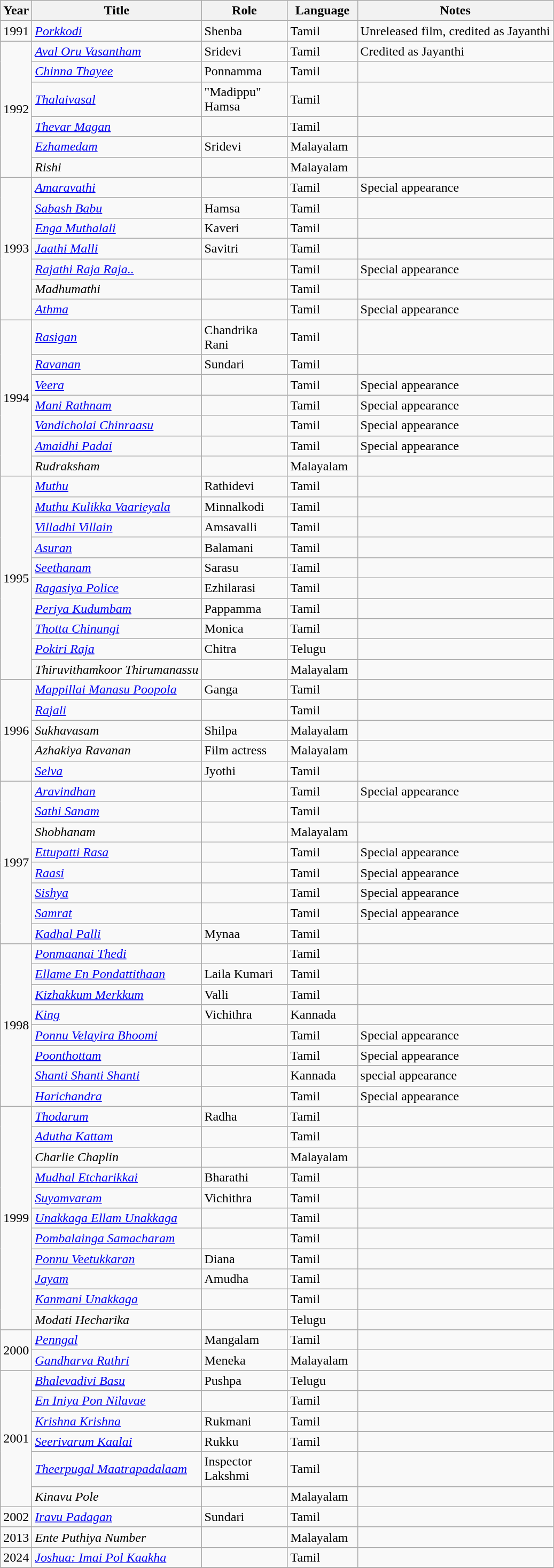<table class="wikitable sortable">
<tr>
<th>Year</th>
<th>Title</th>
<th style="width: 100px;">Role</th>
<th style="width: 80px;">Language</th>
<th class=unsortable>Notes</th>
</tr>
<tr>
<td>1991</td>
<td><em><a href='#'>Porkkodi</a></em></td>
<td>Shenba</td>
<td>Tamil</td>
<td>Unreleased film, credited as Jayanthi</td>
</tr>
<tr>
<td rowspan="6">1992</td>
<td><em><a href='#'>Aval Oru Vasantham</a></em></td>
<td>Sridevi</td>
<td>Tamil</td>
<td>Credited as Jayanthi</td>
</tr>
<tr>
<td><em><a href='#'>Chinna Thayee</a></em></td>
<td>Ponnamma</td>
<td>Tamil</td>
<td></td>
</tr>
<tr>
<td><em><a href='#'>Thalaivasal</a></em></td>
<td>"Madippu" Hamsa</td>
<td>Tamil</td>
<td></td>
</tr>
<tr>
<td><em><a href='#'>Thevar Magan</a></em></td>
<td></td>
<td>Tamil</td>
<td></td>
</tr>
<tr>
<td><em><a href='#'>Ezhamedam</a></em></td>
<td>Sridevi</td>
<td>Malayalam</td>
<td></td>
</tr>
<tr>
<td><em>Rishi</em></td>
<td></td>
<td>Malayalam</td>
<td></td>
</tr>
<tr>
<td rowspan="7">1993</td>
<td><em><a href='#'>Amaravathi</a></em></td>
<td></td>
<td>Tamil</td>
<td>Special appearance</td>
</tr>
<tr>
<td><em><a href='#'>Sabash Babu</a></em></td>
<td>Hamsa</td>
<td>Tamil</td>
<td></td>
</tr>
<tr>
<td><em><a href='#'>Enga Muthalali</a></em></td>
<td>Kaveri</td>
<td>Tamil</td>
<td></td>
</tr>
<tr>
<td><em><a href='#'>Jaathi Malli</a></em></td>
<td>Savitri</td>
<td>Tamil</td>
<td></td>
</tr>
<tr>
<td><em><a href='#'>Rajathi Raja Raja..</a></em></td>
<td></td>
<td>Tamil</td>
<td>Special appearance</td>
</tr>
<tr>
<td><em>Madhumathi</em></td>
<td></td>
<td>Tamil</td>
<td></td>
</tr>
<tr>
<td><em><a href='#'>Athma</a></em></td>
<td></td>
<td>Tamil</td>
<td>Special appearance</td>
</tr>
<tr>
<td rowspan="7">1994</td>
<td><em><a href='#'>Rasigan</a></em></td>
<td>Chandrika Rani</td>
<td>Tamil</td>
<td></td>
</tr>
<tr>
<td><em><a href='#'>Ravanan</a></em></td>
<td>Sundari</td>
<td>Tamil</td>
<td></td>
</tr>
<tr>
<td><em><a href='#'>Veera</a></em></td>
<td></td>
<td>Tamil</td>
<td>Special appearance</td>
</tr>
<tr>
<td><em><a href='#'>Mani Rathnam</a></em></td>
<td></td>
<td>Tamil</td>
<td>Special appearance</td>
</tr>
<tr>
<td><em><a href='#'>Vandicholai Chinraasu</a></em></td>
<td></td>
<td>Tamil</td>
<td>Special appearance</td>
</tr>
<tr>
<td><em><a href='#'>Amaidhi Padai</a></em></td>
<td></td>
<td>Tamil</td>
<td>Special appearance</td>
</tr>
<tr>
<td><em>Rudraksham</em></td>
<td></td>
<td>Malayalam</td>
<td></td>
</tr>
<tr>
<td rowspan="10">1995</td>
<td><em><a href='#'>Muthu</a></em></td>
<td>Rathidevi</td>
<td>Tamil</td>
<td></td>
</tr>
<tr>
<td><em><a href='#'>Muthu Kulikka Vaarieyala</a></em></td>
<td>Minnalkodi</td>
<td>Tamil</td>
<td></td>
</tr>
<tr>
<td><em><a href='#'>Villadhi Villain</a></em></td>
<td>Amsavalli</td>
<td>Tamil</td>
<td></td>
</tr>
<tr>
<td><em><a href='#'>Asuran</a></em></td>
<td>Balamani</td>
<td>Tamil</td>
<td></td>
</tr>
<tr>
<td><em><a href='#'>Seethanam</a></em></td>
<td>Sarasu</td>
<td>Tamil</td>
<td></td>
</tr>
<tr>
<td><em><a href='#'>Ragasiya Police</a></em></td>
<td>Ezhilarasi</td>
<td>Tamil</td>
<td></td>
</tr>
<tr>
<td><em><a href='#'>Periya Kudumbam</a></em></td>
<td>Pappamma</td>
<td>Tamil</td>
<td></td>
</tr>
<tr>
<td><em><a href='#'>Thotta Chinungi</a></em></td>
<td>Monica</td>
<td>Tamil</td>
<td></td>
</tr>
<tr>
<td><em><a href='#'>Pokiri Raja</a></em></td>
<td>Chitra</td>
<td>Telugu</td>
<td></td>
</tr>
<tr>
<td><em>Thiruvithamkoor Thirumanassu</em></td>
<td></td>
<td>Malayalam</td>
<td></td>
</tr>
<tr>
<td rowspan="5">1996</td>
<td><em><a href='#'>Mappillai Manasu Poopola</a></em></td>
<td>Ganga</td>
<td>Tamil</td>
<td></td>
</tr>
<tr>
<td><em><a href='#'>Rajali</a></em></td>
<td></td>
<td>Tamil</td>
<td></td>
</tr>
<tr>
<td><em>Sukhavasam</em></td>
<td>Shilpa</td>
<td>Malayalam</td>
<td></td>
</tr>
<tr>
<td><em>Azhakiya Ravanan</em></td>
<td>Film actress</td>
<td>Malayalam</td>
<td></td>
</tr>
<tr>
<td><em><a href='#'>Selva</a></em></td>
<td>Jyothi</td>
<td>Tamil</td>
<td></td>
</tr>
<tr>
<td rowspan="8">1997</td>
<td><em><a href='#'>Aravindhan</a></em></td>
<td></td>
<td>Tamil</td>
<td>Special appearance</td>
</tr>
<tr>
<td><em><a href='#'>Sathi Sanam</a></em></td>
<td></td>
<td>Tamil</td>
<td></td>
</tr>
<tr>
<td><em>Shobhanam</em></td>
<td></td>
<td>Malayalam</td>
<td></td>
</tr>
<tr>
<td><em><a href='#'>Ettupatti Rasa</a></em></td>
<td></td>
<td>Tamil</td>
<td>Special appearance</td>
</tr>
<tr>
<td><em><a href='#'>Raasi</a></em></td>
<td></td>
<td>Tamil</td>
<td>Special appearance</td>
</tr>
<tr>
<td><em><a href='#'>Sishya</a></em></td>
<td></td>
<td>Tamil</td>
<td>Special appearance</td>
</tr>
<tr>
<td><em><a href='#'>Samrat</a></em></td>
<td></td>
<td>Tamil</td>
<td>Special appearance</td>
</tr>
<tr>
<td><em><a href='#'>Kadhal Palli</a></em></td>
<td>Mynaa</td>
<td>Tamil</td>
<td></td>
</tr>
<tr>
<td rowspan="8">1998</td>
<td><em><a href='#'>Ponmaanai Thedi</a></em></td>
<td></td>
<td>Tamil</td>
<td></td>
</tr>
<tr>
<td><em><a href='#'>Ellame En Pondattithaan</a></em></td>
<td>Laila Kumari</td>
<td>Tamil</td>
<td></td>
</tr>
<tr>
<td><em><a href='#'>Kizhakkum Merkkum</a></em></td>
<td>Valli</td>
<td>Tamil</td>
<td></td>
</tr>
<tr>
<td><em><a href='#'>King</a></em></td>
<td>Vichithra</td>
<td>Kannada</td>
<td></td>
</tr>
<tr>
<td><em><a href='#'>Ponnu Velayira Bhoomi</a></em></td>
<td></td>
<td>Tamil</td>
<td>Special appearance</td>
</tr>
<tr>
<td><em><a href='#'>Poonthottam</a></em></td>
<td></td>
<td>Tamil</td>
<td>Special appearance</td>
</tr>
<tr>
<td><em><a href='#'>Shanti Shanti Shanti</a></em></td>
<td></td>
<td>Kannada</td>
<td>special appearance</td>
</tr>
<tr>
<td><em><a href='#'>Harichandra</a></em></td>
<td></td>
<td>Tamil</td>
<td>Special appearance</td>
</tr>
<tr>
<td rowspan="11">1999</td>
<td><em><a href='#'>Thodarum</a></em></td>
<td>Radha</td>
<td>Tamil</td>
<td></td>
</tr>
<tr>
<td><em><a href='#'>Adutha Kattam</a></em></td>
<td></td>
<td>Tamil</td>
<td></td>
</tr>
<tr>
<td><em>Charlie Chaplin</em></td>
<td></td>
<td>Malayalam</td>
<td></td>
</tr>
<tr>
<td><em><a href='#'>Mudhal Etcharikkai</a></em></td>
<td>Bharathi</td>
<td>Tamil</td>
<td></td>
</tr>
<tr>
<td><em><a href='#'>Suyamvaram</a></em></td>
<td>Vichithra</td>
<td>Tamil</td>
<td></td>
</tr>
<tr>
<td><em><a href='#'>Unakkaga Ellam Unakkaga</a></em></td>
<td></td>
<td>Tamil</td>
<td></td>
</tr>
<tr>
<td><em><a href='#'>Pombalainga Samacharam</a></em></td>
<td></td>
<td>Tamil</td>
<td></td>
</tr>
<tr>
<td><em><a href='#'>Ponnu Veetukkaran</a></em></td>
<td>Diana</td>
<td>Tamil</td>
<td></td>
</tr>
<tr>
<td><em><a href='#'>Jayam</a></em></td>
<td>Amudha</td>
<td>Tamil</td>
<td></td>
</tr>
<tr>
<td><em><a href='#'>Kanmani Unakkaga</a></em></td>
<td></td>
<td>Tamil</td>
<td></td>
</tr>
<tr>
<td><em>Modati Hecharika</em></td>
<td></td>
<td>Telugu</td>
<td></td>
</tr>
<tr>
<td rowspan="2">2000</td>
<td><em><a href='#'>Penngal</a></em></td>
<td>Mangalam</td>
<td>Tamil</td>
<td></td>
</tr>
<tr>
<td><em><a href='#'>Gandharva Rathri</a></em></td>
<td>Meneka</td>
<td>Malayalam</td>
<td></td>
</tr>
<tr>
<td rowspan="6">2001</td>
<td><em><a href='#'>Bhalevadivi Basu</a></em></td>
<td>Pushpa</td>
<td>Telugu</td>
<td></td>
</tr>
<tr>
<td><em><a href='#'>En Iniya Pon Nilavae</a></em></td>
<td></td>
<td>Tamil</td>
<td></td>
</tr>
<tr>
<td><em><a href='#'>Krishna Krishna</a></em></td>
<td>Rukmani</td>
<td>Tamil</td>
<td></td>
</tr>
<tr>
<td><em><a href='#'>Seerivarum Kaalai</a></em></td>
<td>Rukku</td>
<td>Tamil</td>
<td></td>
</tr>
<tr>
<td><em><a href='#'>Theerpugal Maatrapadalaam</a></em></td>
<td>Inspector Lakshmi</td>
<td>Tamil</td>
<td></td>
</tr>
<tr>
<td><em>Kinavu Pole</em></td>
<td></td>
<td>Malayalam</td>
<td></td>
</tr>
<tr>
<td>2002</td>
<td><em><a href='#'>Iravu Padagan</a></em></td>
<td>Sundari</td>
<td>Tamil</td>
<td></td>
</tr>
<tr>
<td>2013</td>
<td><em>Ente Puthiya Number</em></td>
<td></td>
<td>Malayalam</td>
<td></td>
</tr>
<tr>
<td>2024</td>
<td><em><a href='#'>Joshua: Imai Pol Kaakha</a></em></td>
<td></td>
<td>Tamil</td>
<td></td>
</tr>
<tr>
</tr>
</table>
